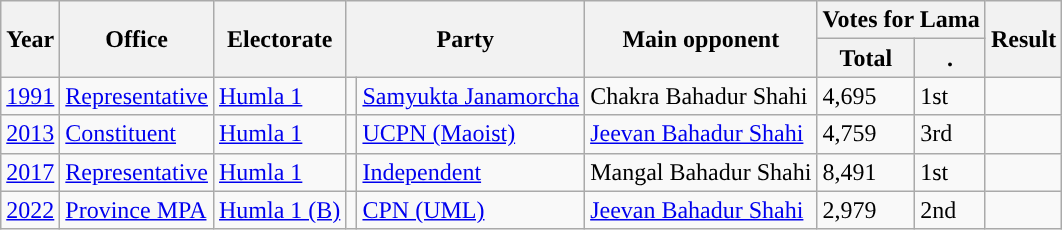<table class="wikitable">
<tr>
<th rowspan="2">Year</th>
<th rowspan="2">Office</th>
<th rowspan="2">Electorate</th>
<th colspan="2" rowspan="2">Party</th>
<th rowspan="2">Main opponent</th>
<th colspan="2">Votes for Lama</th>
<th rowspan="2">Result</th>
</tr>
<tr>
<th>Total</th>
<th>.</th>
</tr>
<tr>
<td><a href='#'>1991</a></td>
<td><a href='#'>Representative</a></td>
<td><a href='#'>Humla 1</a></td>
<td></td>
<td><a href='#'>Samyukta Janamorcha</a></td>
<td>Chakra Bahadur Shahi</td>
<td>4,695</td>
<td>1st</td>
<td></td>
</tr>
<tr>
<td><a href='#'>2013</a></td>
<td><a href='#'>Constituent</a></td>
<td><a href='#'>Humla 1</a></td>
<td></td>
<td><a href='#'>UCPN (Maoist)</a></td>
<td><a href='#'>Jeevan Bahadur Shahi</a></td>
<td>4,759</td>
<td>3rd</td>
<td></td>
</tr>
<tr>
<td><a href='#'>2017</a></td>
<td><a href='#'>Representative</a></td>
<td><a href='#'>Humla 1</a></td>
<td></td>
<td><a href='#'>Independent</a></td>
<td>Mangal Bahadur Shahi</td>
<td>8,491</td>
<td>1st</td>
<td></td>
</tr>
<tr>
<td><a href='#'>2022</a></td>
<td><a href='#'>Province MPA</a></td>
<td><a href='#'>Humla 1 (B)</a></td>
<td></td>
<td><a href='#'>CPN (UML)</a></td>
<td><a href='#'>Jeevan Bahadur Shahi</a></td>
<td>2,979</td>
<td>2nd</td>
<td></td>
</tr>
</table>
